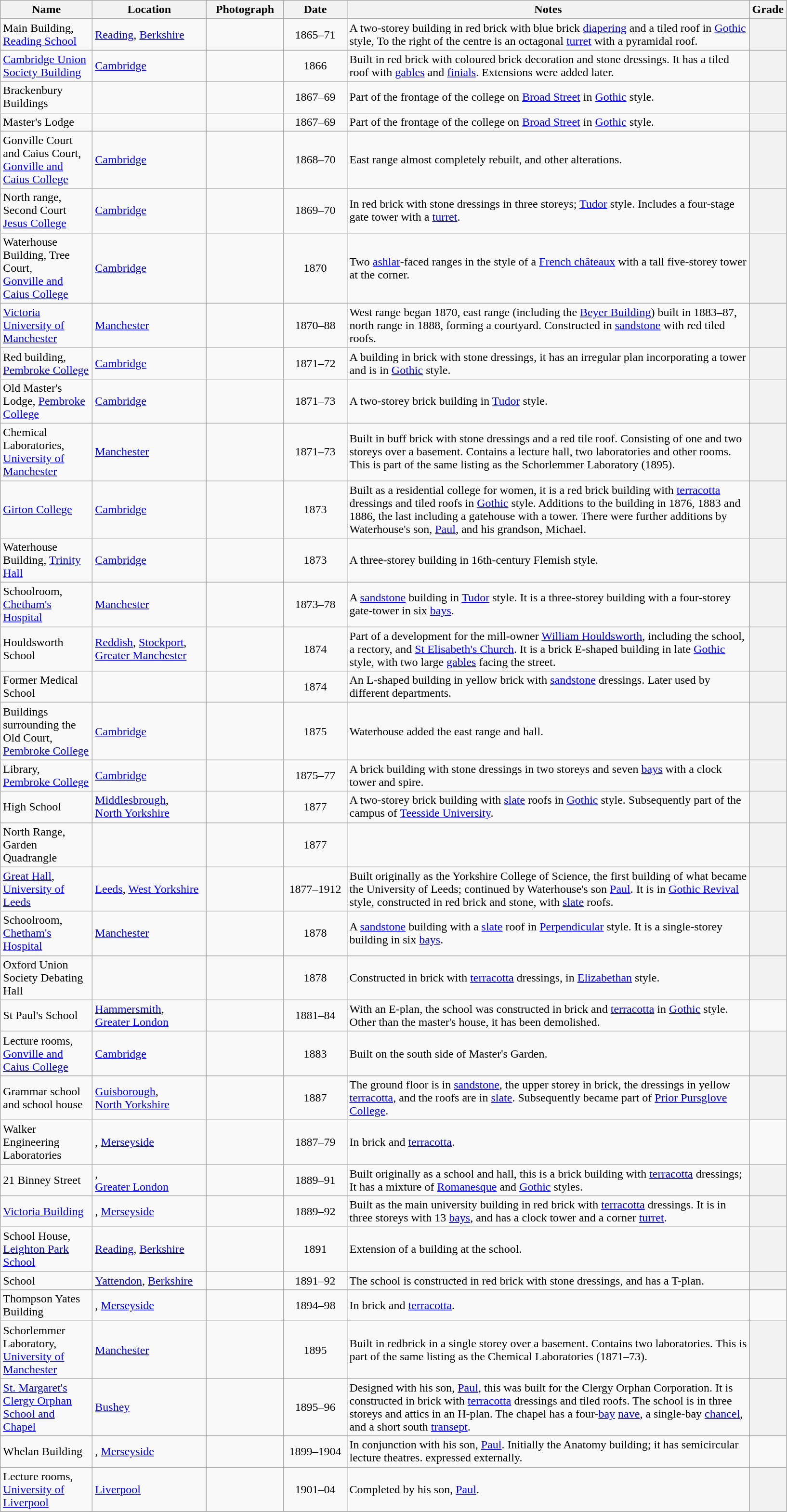<table class="wikitable sortable">
<tr>
<th style="width:120px">Name</th>
<th style="width:150px">Location</th>
<th style="width:100px" class="unsortable">Photograph</th>
<th style="width:80px">Date</th>
<th style="width:550px" class="unsortable">Notes</th>
<th style="width:24px">Grade</th>
</tr>
<tr>
<td>Main Building,<br><a href='#'>Reading School</a></td>
<td><a href='#'>Reading</a>, <a href='#'>Berkshire</a><br><small></small></td>
<td></td>
<td align="center">1865–71</td>
<td>A two-storey building in red brick with blue brick <a href='#'>diapering</a> and a tiled roof in <a href='#'>Gothic</a> style,  To the right of the centre is an octagonal <a href='#'>turret</a> with a pyramidal roof.</td>
<th></th>
</tr>
<tr>
<td><a href='#'>Cambridge Union Society Building</a></td>
<td><a href='#'>Cambridge</a><br><small></small></td>
<td></td>
<td align="center">1866</td>
<td>Built in red brick with coloured brick decoration and stone dressings.  It has a tiled roof with <a href='#'>gables</a> and <a href='#'>finials</a>.  Extensions were added later.</td>
<th></th>
</tr>
<tr>
<td>Brackenbury Buildings</td>
<td><br><small></small></td>
<td></td>
<td align="center">1867–69</td>
<td>Part of the frontage of the college on <a href='#'>Broad Street</a> in <a href='#'>Gothic</a> style.</td>
<th></th>
</tr>
<tr>
<td>Master's Lodge</td>
<td><br><small></small></td>
<td></td>
<td align="center">1867–69</td>
<td>Part of the frontage of the college on <a href='#'>Broad Street</a> in <a href='#'>Gothic</a> style.</td>
<th></th>
</tr>
<tr>
<td>Gonville Court and Caius Court,<br><a href='#'>Gonville and Caius College</a></td>
<td><a href='#'>Cambridge</a><br><small></small></td>
<td></td>
<td align="center">1868–70</td>
<td>East range almost completely rebuilt, and other alterations.</td>
<th></th>
</tr>
<tr>
<td>North range,<br>Second Court<br><a href='#'>Jesus College</a></td>
<td><a href='#'>Cambridge</a><br><small></small></td>
<td></td>
<td align="center">1869–70</td>
<td>In red brick with stone dressings in three storeys; <a href='#'>Tudor</a> style. Includes a four-stage gate tower with a <a href='#'>turret</a>.</td>
<th></th>
</tr>
<tr>
<td>Waterhouse Building, Tree Court,<br><a href='#'>Gonville and Caius College</a></td>
<td><a href='#'>Cambridge</a><br><small></small></td>
<td></td>
<td align="center">1870</td>
<td>Two <a href='#'>ashlar</a>-faced ranges in the style of a <a href='#'>French châteaux</a> with a tall five-storey tower at the corner.</td>
<th></th>
</tr>
<tr>
<td><a href='#'>Victoria University of Manchester</a></td>
<td><a href='#'>Manchester</a><br><small></small></td>
<td></td>
<td align="center">1870–88</td>
<td>West range began 1870, east range (including the <a href='#'>Beyer Building</a>) built in 1883–87, north range in 1888, forming a courtyard.  Constructed in <a href='#'>sandstone</a> with red tiled roofs.</td>
<th></th>
</tr>
<tr>
<td>Red building, <a href='#'>Pembroke College</a></td>
<td><a href='#'>Cambridge</a><br><small></small></td>
<td></td>
<td align="center">1871–72</td>
<td>A building in brick with stone dressings, it has an irregular plan incorporating a tower and is in <a href='#'>Gothic</a> style.</td>
<th></th>
</tr>
<tr>
<td>Old Master's Lodge, <a href='#'>Pembroke College</a></td>
<td><a href='#'>Cambridge</a><br><small></small></td>
<td></td>
<td align="center">1871–73</td>
<td>A two-storey brick building in <a href='#'>Tudor</a> style.</td>
<th></th>
</tr>
<tr>
<td>Chemical Laboratories, <a href='#'>University of Manchester</a></td>
<td><a href='#'>Manchester</a><br><small></small></td>
<td></td>
<td align="center">1871–73</td>
<td>Built in buff brick with stone dressings and a red tile roof.  Consisting of one and two storeys over a basement.  Contains a lecture hall, two laboratories and other rooms.  This is part of the same listing as the Schorlemmer Laboratory (1895).</td>
<th></th>
</tr>
<tr>
<td><a href='#'>Girton College</a></td>
<td><a href='#'>Cambridge</a><br><small></small></td>
<td></td>
<td align="center">1873</td>
<td>Built as a residential college for women, it is a red brick building with <a href='#'>terracotta</a> dressings and tiled roofs in <a href='#'>Gothic</a> style.  Additions to the building in 1876, 1883 and 1886, the last including a gatehouse with a tower.  There were further additions by Waterhouse's son, <a href='#'>Paul</a>, and his grandson, Michael.</td>
<th></th>
</tr>
<tr>
<td>Waterhouse Building, <a href='#'>Trinity Hall</a></td>
<td><a href='#'>Cambridge</a><br><small></small></td>
<td></td>
<td align="center">1873</td>
<td>A three-storey building in 16th-century Flemish style.</td>
<th></th>
</tr>
<tr>
<td>Schoolroom,<br><a href='#'>Chetham's Hospital</a></td>
<td><a href='#'>Manchester</a><br><small></small></td>
<td></td>
<td align="center">1873–78</td>
<td>A <a href='#'>sandstone</a> building in <a href='#'>Tudor</a> style.  It is a three-storey building with a four-storey gate-tower in six <a href='#'>bays</a>.</td>
<th></th>
</tr>
<tr>
<td>Houldsworth School</td>
<td><a href='#'>Reddish</a>, <a href='#'>Stockport</a>, <a href='#'>Greater Manchester</a><br><small></small></td>
<td></td>
<td align="center">1874</td>
<td>Part of a development for the mill-owner <a href='#'>William Houldsworth</a>, including the school, a rectory, and <a href='#'>St Elisabeth's Church</a>.  It is a brick E-shaped building in late <a href='#'>Gothic</a> style, with two large <a href='#'>gables</a> facing the street.</td>
<th></th>
</tr>
<tr>
<td>Former Medical School</td>
<td><br><small></small></td>
<td></td>
<td align="center">1874</td>
<td>An L-shaped building in yellow brick with <a href='#'>sandstone</a> dressings.  Later used by different departments.</td>
<th></th>
</tr>
<tr>
<td>Buildings surrounding the Old Court, <a href='#'>Pembroke College</a></td>
<td><a href='#'>Cambridge</a><br><small></small></td>
<td></td>
<td align="center">1875</td>
<td>Waterhouse added the east range and hall.</td>
<th></th>
</tr>
<tr>
<td>Library,<br><a href='#'>Pembroke College</a></td>
<td><a href='#'>Cambridge</a><br><small></small></td>
<td></td>
<td align="center">1875–77</td>
<td>A brick building with stone dressings in two storeys and seven <a href='#'>bays</a> with a clock tower and spire.</td>
<th></th>
</tr>
<tr>
<td>High School</td>
<td><a href='#'>Middlesbrough</a>,<br><a href='#'>North Yorkshire</a><br><small></small></td>
<td></td>
<td align="center">1877</td>
<td>A two-storey brick building with <a href='#'>slate</a> roofs in <a href='#'>Gothic</a> style.  Subsequently part of the campus of <a href='#'>Teesside University</a>.</td>
<th></th>
</tr>
<tr>
<td>North Range,<br>Garden Quadrangle</td>
<td><br><small></small></td>
<td></td>
<td align="center">1877</td>
<td></td>
<th></th>
</tr>
<tr>
<td><a href='#'>Great Hall</a>,<br><a href='#'>University of Leeds</a></td>
<td><a href='#'>Leeds</a>, <a href='#'>West Yorkshire</a><br><small></small></td>
<td></td>
<td align="center">1877–1912</td>
<td>Built originally as the Yorkshire College of Science, the first building of what became the University of Leeds; continued by Waterhouse's son <a href='#'>Paul</a>.  It is in <a href='#'>Gothic Revival</a> style, constructed in red brick and stone, with <a href='#'>slate</a> roofs.</td>
<th></th>
</tr>
<tr>
<td>Schoolroom,<br><a href='#'>Chetham's Hospital</a></td>
<td><a href='#'>Manchester</a><br><small></small></td>
<td></td>
<td align="center">1878</td>
<td>A <a href='#'>sandstone</a> building with a <a href='#'>slate</a> roof in <a href='#'>Perpendicular</a> style.  It is a single-storey building in six <a href='#'>bays</a>.</td>
<th></th>
</tr>
<tr>
<td>Oxford Union Society Debating Hall</td>
<td><br><small></small></td>
<td></td>
<td align="center">1878</td>
<td>Constructed in brick with <a href='#'>terracotta</a> dressings, in <a href='#'>Elizabethan</a> style.</td>
<th></th>
</tr>
<tr>
<td>St Paul's School</td>
<td><a href='#'>Hammersmith</a>,<br><a href='#'>Greater London</a></td>
<td></td>
<td align="center">1881–84</td>
<td>With an E-plan, the school was constructed in brick and <a href='#'>terracotta</a> in <a href='#'>Gothic</a> style.  Other than the master's house, it has been demolished.</td>
<td></td>
</tr>
<tr>
<td>Lecture rooms,<br><a href='#'>Gonville and Caius College</a></td>
<td><a href='#'>Cambridge</a><br><small></small></td>
<td></td>
<td align="center">1883</td>
<td>Built on the south side of Master's Garden.</td>
<th></th>
</tr>
<tr>
<td>Grammar school and school house</td>
<td><a href='#'>Guisborough</a>,<br><a href='#'>North Yorkshire</a><br><small></small></td>
<td></td>
<td align="center">1887</td>
<td>The ground floor is in <a href='#'>sandstone</a>, the upper storey in brick, the dressings in yellow <a href='#'>terracotta</a>, and the roofs are in <a href='#'>slate</a>.  Subsequently became part of <a href='#'>Prior Pursglove College</a>.</td>
<th></th>
</tr>
<tr>
<td>Walker Engineering Laboratories</td>
<td>, <a href='#'>Merseyside</a></td>
<td></td>
<td align="center">1887–79</td>
<td>In brick and <a href='#'>terracotta</a>.</td>
<td></td>
</tr>
<tr>
<td>21 Binney Street</td>
<td>,<br><a href='#'>Greater London</a><br><small></small></td>
<td></td>
<td align="center">1889–91</td>
<td>Built originally as a school and hall, this is a brick building with <a href='#'>terracotta</a> dressings; It has a mixture of <a href='#'>Romanesque</a> and <a href='#'>Gothic</a> styles.</td>
<th></th>
</tr>
<tr>
<td><a href='#'>Victoria Building</a></td>
<td>, <a href='#'>Merseyside</a><br><small></small></td>
<td></td>
<td align="center">1889–92</td>
<td>Built as the main university building in red brick with <a href='#'>terracotta</a> dressings.  It is in three storeys with 13 <a href='#'>bays</a>, and has a clock tower and a corner <a href='#'>turret</a>.</td>
<th></th>
</tr>
<tr>
<td>School House, <a href='#'>Leighton Park School</a></td>
<td><a href='#'>Reading</a>, <a href='#'>Berkshire</a><br><small></small></td>
<td></td>
<td align="center">1891</td>
<td>Extension of a building at the school.</td>
<th></th>
</tr>
<tr>
<td>School</td>
<td><a href='#'>Yattendon</a>, <a href='#'>Berkshire</a><br><small></small></td>
<td></td>
<td align="center">1891–92</td>
<td>The school is constructed in red brick with stone dressings, and has a T-plan.</td>
<th></th>
</tr>
<tr>
<td>Thompson Yates Building</td>
<td>, <a href='#'>Merseyside</a></td>
<td></td>
<td align="center">1894–98</td>
<td>In brick and <a href='#'>terracotta</a>.</td>
<td></td>
</tr>
<tr>
<td>Schorlemmer Laboratory,<br><a href='#'>University of Manchester</a></td>
<td><a href='#'>Manchester</a><br><small></small></td>
<td></td>
<td align="center">1895</td>
<td>Built in redbrick in a single storey over a basement.  Contains two laboratories.  This is part of the same listing as the Chemical Laboratories (1871–73).</td>
<th></th>
</tr>
<tr>
<td><a href='#'>St. Margaret's Clergy Orphan School and Chapel</a></td>
<td><a href='#'>Bushey</a><br><small></small></td>
<td></td>
<td align="center">1895–96</td>
<td>Designed with his son, <a href='#'>Paul</a>, this was built for the Clergy Orphan Corporation.  It is constructed in brick with <a href='#'>terracotta</a> dressings and tiled roofs.  The school is in three storeys and attics in an H-plan.  The chapel has a four-<a href='#'>bay</a> <a href='#'>nave</a>, a single-bay <a href='#'>chancel</a>, and a short south <a href='#'>transept</a>.</td>
<th></th>
</tr>
<tr>
<td>Whelan Building</td>
<td>, <a href='#'>Merseyside</a></td>
<td></td>
<td align="center">1899–1904</td>
<td>In conjunction with his son, <a href='#'>Paul</a>.  Initially the Anatomy building; it has semicircular lecture theatres. expressed externally.</td>
<td></td>
</tr>
<tr>
<td>Lecture rooms, <a href='#'>University of Liverpool</a></td>
<td><a href='#'>Liverpool</a></td>
<td></td>
<td align="center">1901–04</td>
<td>Completed by his son, <a href='#'>Paul</a>.</td>
<th></th>
</tr>
<tr>
</tr>
</table>
